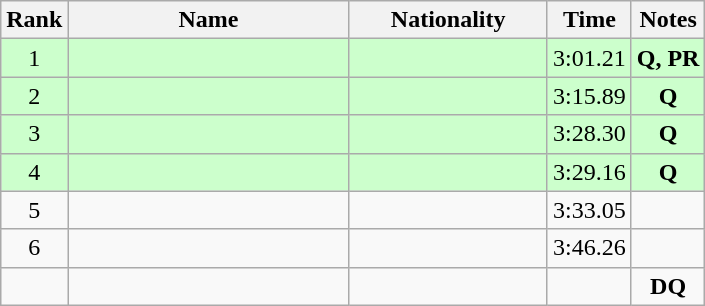<table class="wikitable sortable" style="text-align:center">
<tr>
<th>Rank</th>
<th style="width:180px">Name</th>
<th style="width:125px">Nationality</th>
<th>Time</th>
<th>Notes</th>
</tr>
<tr style="background:#cfc;">
<td>1</td>
<td style="text-align:left;"></td>
<td style="text-align:left;"></td>
<td>3:01.21</td>
<td><strong>Q, PR</strong></td>
</tr>
<tr style="background:#cfc;">
<td>2</td>
<td style="text-align:left;"></td>
<td style="text-align:left;"></td>
<td>3:15.89</td>
<td><strong>Q</strong></td>
</tr>
<tr style="background:#cfc;">
<td>3</td>
<td style="text-align:left;"></td>
<td style="text-align:left;"></td>
<td>3:28.30</td>
<td><strong>Q</strong></td>
</tr>
<tr style="background:#cfc;">
<td>4</td>
<td style="text-align:left;"></td>
<td style="text-align:left;"></td>
<td>3:29.16</td>
<td><strong>Q</strong></td>
</tr>
<tr>
<td>5</td>
<td style="text-align:left;"></td>
<td style="text-align:left;"></td>
<td>3:33.05</td>
<td></td>
</tr>
<tr>
<td>6</td>
<td style="text-align:left;"></td>
<td style="text-align:left;"></td>
<td>3:46.26</td>
<td></td>
</tr>
<tr>
<td></td>
<td style="text-align:left;"></td>
<td style="text-align:left;"></td>
<td></td>
<td><strong>DQ</strong></td>
</tr>
</table>
